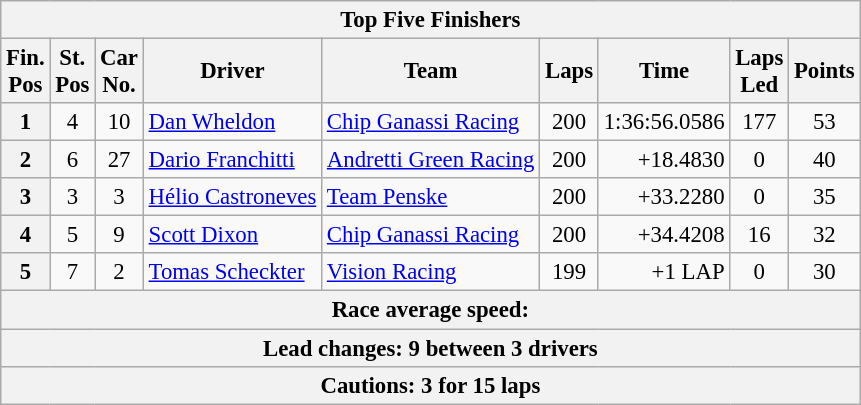<table class="wikitable" style="font-size:95%;text-align:center">
<tr>
<th colspan=9>Top Five Finishers</th>
</tr>
<tr>
<th>Fin.<br>Pos</th>
<th>St.<br>Pos</th>
<th>Car<br>No.</th>
<th>Driver</th>
<th>Team</th>
<th>Laps</th>
<th>Time</th>
<th>Laps<br>Led</th>
<th>Points</th>
</tr>
<tr>
<th>1</th>
<td>4</td>
<td>10</td>
<td style="text-align:left"> <a href='#'>Dan Wheldon</a></td>
<td style="text-align:left"><a href='#'>Chip Ganassi Racing</a></td>
<td>200</td>
<td align=right>1:36:56.0586</td>
<td>177</td>
<td>53</td>
</tr>
<tr>
<th>2</th>
<td align=center>6</td>
<td>27</td>
<td style="text-align:left"> <a href='#'>Dario Franchitti</a></td>
<td style="text-align:left"><a href='#'>Andretti Green Racing</a></td>
<td>200</td>
<td align=right>+18.4830</td>
<td>0</td>
<td>40</td>
</tr>
<tr>
<th>3</th>
<td>3</td>
<td>3</td>
<td style="text-align:left"> <a href='#'>Hélio Castroneves</a></td>
<td style="text-align:left"><a href='#'>Team Penske</a></td>
<td>200</td>
<td align=right>+33.2280</td>
<td>0</td>
<td>35</td>
</tr>
<tr>
<th>4</th>
<td>5</td>
<td>9</td>
<td style="text-align:left"> <a href='#'>Scott Dixon</a></td>
<td style="text-align:left"><a href='#'>Chip Ganassi Racing</a></td>
<td>200</td>
<td align=right>+34.4208</td>
<td>16</td>
<td>32</td>
</tr>
<tr>
<th>5</th>
<td>7</td>
<td>2</td>
<td style="text-align:left"> <a href='#'>Tomas Scheckter</a></td>
<td style="text-align:left"><a href='#'>Vision Racing</a></td>
<td>199</td>
<td align=right>+1 LAP</td>
<td>0</td>
<td>30</td>
</tr>
<tr>
<th colspan=9>Race average speed: </th>
</tr>
<tr>
<th colspan=9>Lead changes: 9 between 3 drivers</th>
</tr>
<tr>
<th colspan=9>Cautions: 3 for 15 laps</th>
</tr>
</table>
